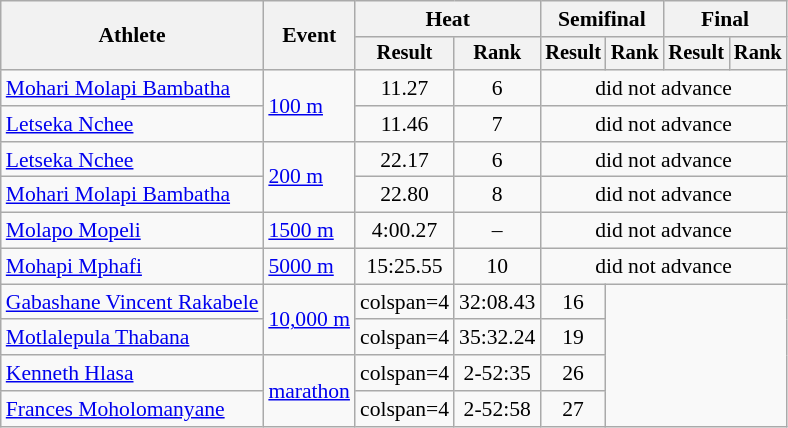<table class=wikitable style="font-size:90%">
<tr>
<th rowspan="2">Athlete</th>
<th rowspan="2">Event</th>
<th colspan="2">Heat</th>
<th colspan="2">Semifinal</th>
<th colspan="2">Final</th>
</tr>
<tr style="font-size:95%">
<th>Result</th>
<th>Rank</th>
<th>Result</th>
<th>Rank</th>
<th>Result</th>
<th>Rank</th>
</tr>
<tr align=center>
<td align=left><a href='#'>Mohari Molapi Bambatha</a></td>
<td style="text-align:left;" rowspan="2"><a href='#'>100 m</a></td>
<td>11.27</td>
<td>6</td>
<td colspan=4>did not advance</td>
</tr>
<tr align=center>
<td align=left><a href='#'>Letseka Nchee</a></td>
<td>11.46</td>
<td>7</td>
<td colspan=4>did not advance</td>
</tr>
<tr align=center>
<td align=left><a href='#'>Letseka Nchee</a></td>
<td style="text-align:left;" rowspan="2"><a href='#'>200 m</a></td>
<td>22.17</td>
<td>6</td>
<td colspan=4>did not advance</td>
</tr>
<tr align=center>
<td align=left><a href='#'>Mohari Molapi Bambatha</a></td>
<td>22.80</td>
<td>8</td>
<td colspan=4>did not advance</td>
</tr>
<tr align=center>
<td align=left><a href='#'>Molapo Mopeli</a></td>
<td style="text-align:left;"><a href='#'>1500 m</a></td>
<td>4:00.27</td>
<td>–</td>
<td colspan=6>did not advance</td>
</tr>
<tr align=center>
<td align=left><a href='#'>Mohapi Mphafi</a></td>
<td style="text-align:left;"><a href='#'>5000 m</a></td>
<td>15:25.55</td>
<td>10</td>
<td colspan=6>did not advance</td>
</tr>
<tr align=center>
<td align=left><a href='#'>Gabashane Vincent Rakabele</a></td>
<td style="text-align:left;" rowspan="2"><a href='#'>10,000 m</a></td>
<td>colspan=4 </td>
<td>32:08.43</td>
<td>16</td>
</tr>
<tr align=center>
<td align=left><a href='#'>Motlalepula Thabana</a></td>
<td>colspan=4 </td>
<td>35:32.24</td>
<td>19</td>
</tr>
<tr align=center>
<td align=left><a href='#'>Kenneth Hlasa</a></td>
<td style="text-align:left;" rowspan="2"><a href='#'>marathon</a></td>
<td>colspan=4 </td>
<td>2-52:35</td>
<td>26</td>
</tr>
<tr align=center>
<td align=left><a href='#'>Frances Moholomanyane</a></td>
<td>colspan=4 </td>
<td>2-52:58</td>
<td>27</td>
</tr>
</table>
